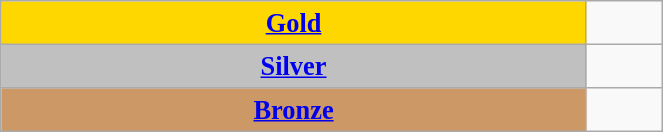<table class="wikitable" style=" text-align:center; font-size:110%;" width="35%">
<tr>
<td bgcolor="gold"><strong><a href='#'>Gold</a></strong></td>
<td></td>
</tr>
<tr>
<td bgcolor="silver"><strong><a href='#'>Silver</a></strong></td>
<td></td>
</tr>
<tr>
<td bgcolor="CC9966"><strong><a href='#'>Bronze</a></strong></td>
<td></td>
</tr>
</table>
